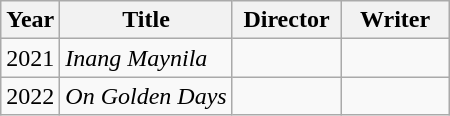<table class="wikitable">
<tr>
<th>Year</th>
<th>Title</th>
<th width=65>Director</th>
<th width=65>Writer</th>
</tr>
<tr>
<td>2021</td>
<td><em>Inang Maynila</em></td>
<td></td>
<td></td>
</tr>
<tr>
<td>2022</td>
<td><em>On Golden Days</em></td>
<td></td>
<td></td>
</tr>
</table>
